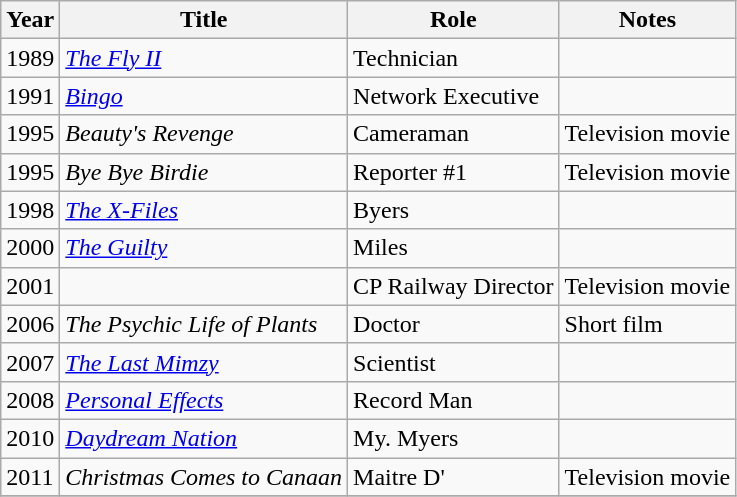<table class="wikitable sortable">
<tr>
<th>Year</th>
<th>Title</th>
<th>Role</th>
<th>Notes</th>
</tr>
<tr>
<td>1989</td>
<td><em><a href='#'>The Fly II</a></em></td>
<td>Technician</td>
<td></td>
</tr>
<tr>
<td>1991</td>
<td><em><a href='#'>Bingo</a></em></td>
<td>Network Executive</td>
<td></td>
</tr>
<tr>
<td>1995</td>
<td><em>Beauty's Revenge</em></td>
<td>Cameraman</td>
<td>Television movie</td>
</tr>
<tr>
<td>1995</td>
<td><em>Bye Bye Birdie</em></td>
<td>Reporter #1</td>
<td>Television movie</td>
</tr>
<tr>
<td>1998</td>
<td><em><a href='#'>The X-Files</a></em></td>
<td>Byers</td>
<td></td>
</tr>
<tr>
<td>2000</td>
<td><em><a href='#'>The Guilty</a></em></td>
<td>Miles</td>
<td></td>
</tr>
<tr>
<td>2001</td>
<td><em></em></td>
<td>CP Railway Director</td>
<td>Television movie</td>
</tr>
<tr>
<td>2006</td>
<td><em>The Psychic Life of Plants</em></td>
<td>Doctor</td>
<td>Short film</td>
</tr>
<tr>
<td>2007</td>
<td><em><a href='#'>The Last Mimzy</a></em></td>
<td>Scientist</td>
<td></td>
</tr>
<tr>
<td>2008</td>
<td><em><a href='#'>Personal Effects</a></em></td>
<td>Record Man</td>
<td></td>
</tr>
<tr>
<td>2010</td>
<td><em><a href='#'>Daydream Nation</a></em></td>
<td>My. Myers</td>
<td></td>
</tr>
<tr>
<td>2011</td>
<td><em>Christmas Comes to Canaan</em></td>
<td>Maitre D'</td>
<td>Television movie</td>
</tr>
<tr>
</tr>
</table>
